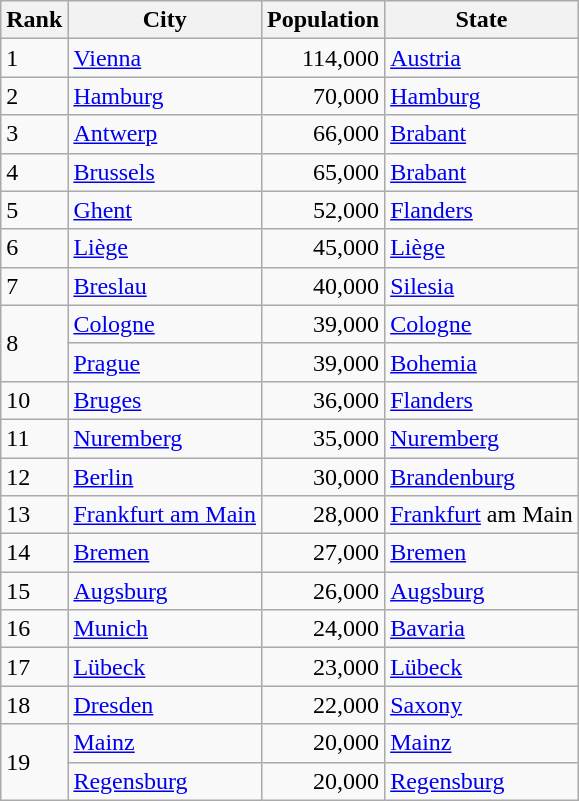<table class="wikitable sortable zebra">
<tr>
<th>Rank</th>
<th>City</th>
<th>Population</th>
<th>State</th>
</tr>
<tr>
<td>1</td>
<td><a href='#'>Vienna</a></td>
<td align="right">114,000</td>
<td><a href='#'>Austria</a></td>
</tr>
<tr>
<td>2</td>
<td><a href='#'>Hamburg</a></td>
<td align="right">70,000</td>
<td><a href='#'>Hamburg</a></td>
</tr>
<tr>
<td>3</td>
<td><a href='#'>Antwerp</a></td>
<td align="right">66,000</td>
<td><a href='#'>Brabant</a></td>
</tr>
<tr>
<td>4</td>
<td><a href='#'>Brussels</a></td>
<td align="right">65,000</td>
<td><a href='#'>Brabant</a></td>
</tr>
<tr>
<td>5</td>
<td><a href='#'>Ghent</a></td>
<td align="right">52,000</td>
<td><a href='#'>Flanders</a></td>
</tr>
<tr>
<td>6</td>
<td><a href='#'>Liège</a></td>
<td align="right">45,000</td>
<td><a href='#'>Liège</a></td>
</tr>
<tr>
<td>7</td>
<td><a href='#'>Breslau</a></td>
<td align="right">40,000</td>
<td><a href='#'>Silesia</a></td>
</tr>
<tr>
<td rowspan="2">8</td>
<td><a href='#'>Cologne</a></td>
<td align="right">39,000</td>
<td><a href='#'>Cologne</a></td>
</tr>
<tr>
<td><a href='#'>Prague</a></td>
<td align="right">39,000</td>
<td><a href='#'>Bohemia</a></td>
</tr>
<tr>
<td>10</td>
<td><a href='#'>Bruges</a></td>
<td align="right">36,000</td>
<td><a href='#'>Flanders</a></td>
</tr>
<tr>
<td>11</td>
<td><a href='#'>Nuremberg</a></td>
<td align="right">35,000</td>
<td><a href='#'>Nuremberg</a></td>
</tr>
<tr>
<td>12</td>
<td><a href='#'>Berlin</a></td>
<td align="right">30,000</td>
<td><a href='#'>Brandenburg</a></td>
</tr>
<tr>
<td>13</td>
<td><a href='#'>Frankfurt am Main</a></td>
<td align="right">28,000</td>
<td><a href='#'>Frankfurt</a> am Main</td>
</tr>
<tr>
<td>14</td>
<td><a href='#'>Bremen</a></td>
<td align="right">27,000</td>
<td><a href='#'>Bremen</a></td>
</tr>
<tr>
<td>15</td>
<td><a href='#'>Augsburg</a></td>
<td align="right">26,000</td>
<td><a href='#'>Augsburg</a></td>
</tr>
<tr>
<td>16</td>
<td><a href='#'>Munich</a></td>
<td align="right">24,000</td>
<td><a href='#'>Bavaria</a></td>
</tr>
<tr>
<td>17</td>
<td><a href='#'>Lübeck</a></td>
<td align="right">23,000</td>
<td><a href='#'>Lübeck</a></td>
</tr>
<tr>
<td>18</td>
<td><a href='#'>Dresden</a></td>
<td align="right">22,000</td>
<td><a href='#'>Saxony</a></td>
</tr>
<tr>
<td rowspan="2">19</td>
<td><a href='#'>Mainz</a></td>
<td align="right">20,000</td>
<td><a href='#'>Mainz</a></td>
</tr>
<tr>
<td><a href='#'>Regensburg</a></td>
<td align="right">20,000</td>
<td><a href='#'>Regensburg</a></td>
</tr>
</table>
